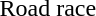<table>
<tr>
<td>Road race<br></td>
<td></td>
<td></td>
<td></td>
</tr>
</table>
